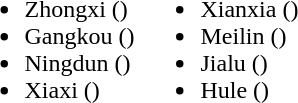<table>
<tr>
<td valign="top"><br><ul><li>Zhongxi ()</li><li>Gangkou ()</li><li>Ningdun ()</li><li>Xiaxi ()</li></ul></td>
<td valign="top"><br><ul><li>Xianxia ()</li><li>Meilin ()</li><li>Jialu ()</li><li>Hule ()</li></ul></td>
</tr>
</table>
